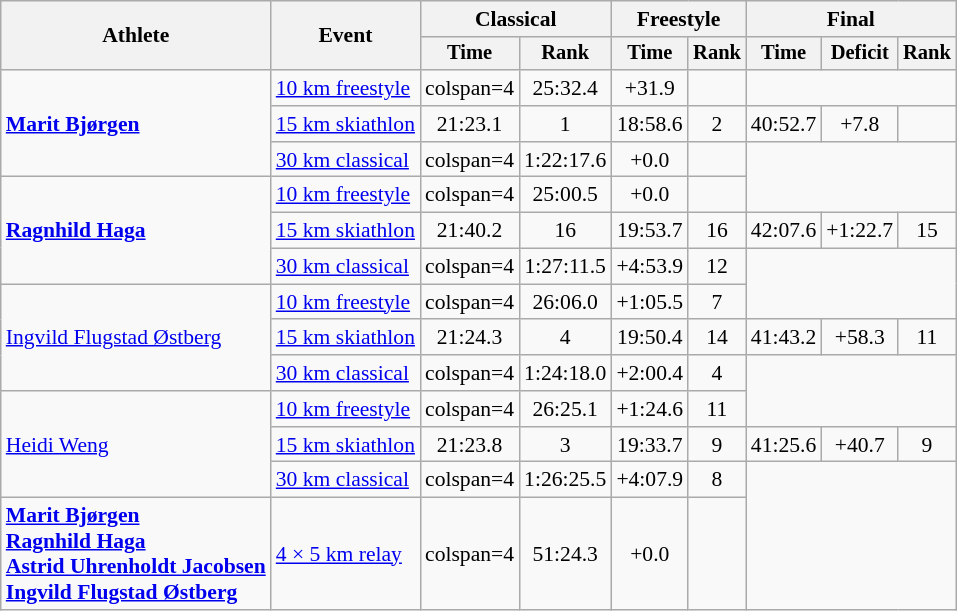<table class="wikitable" style="font-size:90%">
<tr>
<th rowspan=2>Athlete</th>
<th rowspan=2>Event</th>
<th colspan=2>Classical</th>
<th colspan=2>Freestyle</th>
<th colspan=3>Final</th>
</tr>
<tr style="font-size: 95%">
<th>Time</th>
<th>Rank</th>
<th>Time</th>
<th>Rank</th>
<th>Time</th>
<th>Deficit</th>
<th>Rank</th>
</tr>
<tr align=center>
<td align=left rowspan=3><strong><a href='#'>Marit Bjørgen</a></strong></td>
<td align=left><a href='#'>10 km freestyle</a></td>
<td>colspan=4 </td>
<td>25:32.4</td>
<td>+31.9</td>
<td></td>
</tr>
<tr align=center>
<td align=left><a href='#'>15 km skiathlon</a></td>
<td>21:23.1</td>
<td>1</td>
<td>18:58.6</td>
<td>2</td>
<td>40:52.7</td>
<td>+7.8</td>
<td></td>
</tr>
<tr align=center>
<td align=left><a href='#'>30 km classical</a></td>
<td>colspan=4 </td>
<td>1:22:17.6</td>
<td>+0.0</td>
<td></td>
</tr>
<tr align=center>
<td align=left rowspan=3><strong><a href='#'>Ragnhild Haga</a></strong></td>
<td align=left><a href='#'>10 km freestyle</a></td>
<td>colspan=4 </td>
<td>25:00.5</td>
<td>+0.0</td>
<td></td>
</tr>
<tr align=center>
<td align=left><a href='#'>15 km skiathlon</a></td>
<td>21:40.2</td>
<td>16</td>
<td>19:53.7</td>
<td>16</td>
<td>42:07.6</td>
<td>+1:22.7</td>
<td>15</td>
</tr>
<tr align=center>
<td align=left><a href='#'>30 km classical</a></td>
<td>colspan=4 </td>
<td>1:27:11.5</td>
<td>+4:53.9</td>
<td>12</td>
</tr>
<tr align=center>
<td align=left rowspan=3><a href='#'>Ingvild Flugstad Østberg</a></td>
<td align=left><a href='#'>10 km freestyle</a></td>
<td>colspan=4 </td>
<td>26:06.0</td>
<td>+1:05.5</td>
<td>7</td>
</tr>
<tr align=center>
<td align=left><a href='#'>15 km skiathlon</a></td>
<td>21:24.3</td>
<td>4</td>
<td>19:50.4</td>
<td>14</td>
<td>41:43.2</td>
<td>+58.3</td>
<td>11</td>
</tr>
<tr align=center>
<td align=left><a href='#'>30 km classical</a></td>
<td>colspan=4 </td>
<td>1:24:18.0</td>
<td>+2:00.4</td>
<td>4</td>
</tr>
<tr align=center>
<td align=left rowspan=3><a href='#'>Heidi Weng</a></td>
<td align=left><a href='#'>10 km freestyle</a></td>
<td>colspan=4 </td>
<td>26:25.1</td>
<td>+1:24.6</td>
<td>11</td>
</tr>
<tr align=center>
<td align=left><a href='#'>15 km skiathlon</a></td>
<td>21:23.8</td>
<td>3</td>
<td>19:33.7</td>
<td>9</td>
<td>41:25.6</td>
<td>+40.7</td>
<td>9</td>
</tr>
<tr align=center>
<td align=left><a href='#'>30 km classical</a></td>
<td>colspan=4 </td>
<td>1:26:25.5</td>
<td>+4:07.9</td>
<td>8</td>
</tr>
<tr align=center>
<td align=left><strong><a href='#'>Marit Bjørgen</a><br><a href='#'>Ragnhild Haga</a><br><a href='#'>Astrid Uhrenholdt Jacobsen</a><br><a href='#'>Ingvild Flugstad Østberg</a></strong></td>
<td align=left><a href='#'>4 × 5 km relay</a></td>
<td>colspan=4 </td>
<td>51:24.3</td>
<td>+0.0</td>
<td></td>
</tr>
</table>
